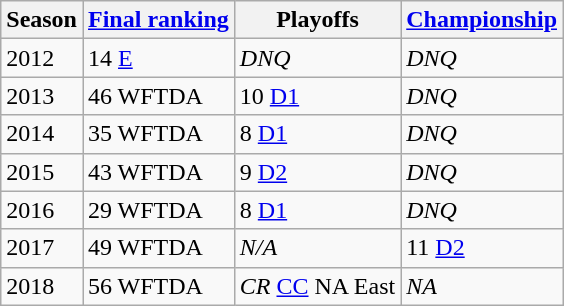<table class="wikitable sortable">
<tr>
<th>Season</th>
<th><a href='#'>Final ranking</a></th>
<th>Playoffs</th>
<th><a href='#'>Championship</a></th>
</tr>
<tr>
<td>2012</td>
<td>14 <a href='#'>E</a></td>
<td><em>DNQ</em></td>
<td><em>DNQ</em></td>
</tr>
<tr>
<td>2013</td>
<td>46 WFTDA</td>
<td>10 <a href='#'>D1</a></td>
<td><em>DNQ</em></td>
</tr>
<tr>
<td>2014</td>
<td>35 WFTDA</td>
<td>8 <a href='#'>D1</a></td>
<td><em>DNQ</em></td>
</tr>
<tr>
<td>2015</td>
<td>43 WFTDA</td>
<td>9 <a href='#'>D2</a></td>
<td><em>DNQ</em></td>
</tr>
<tr>
<td>2016</td>
<td>29 WFTDA</td>
<td>8 <a href='#'>D1</a></td>
<td><em>DNQ</em></td>
</tr>
<tr>
<td>2017</td>
<td>49 WFTDA</td>
<td><em>N/A</em></td>
<td>11 <a href='#'>D2</a></td>
</tr>
<tr>
<td>2018</td>
<td>56 WFTDA</td>
<td><em>CR</em> <a href='#'>CC</a> NA East</td>
<td><em>NA</em></td>
</tr>
</table>
